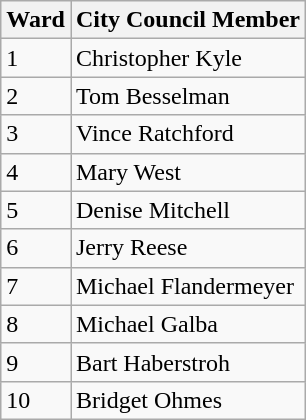<table class="wikitable">
<tr>
<th>Ward</th>
<th>City Council Member</th>
</tr>
<tr>
<td>1</td>
<td>Christopher Kyle</td>
</tr>
<tr>
<td>2</td>
<td>Tom Besselman</td>
</tr>
<tr>
<td>3</td>
<td>Vince Ratchford</td>
</tr>
<tr>
<td>4</td>
<td>Mary West</td>
</tr>
<tr>
<td>5</td>
<td>Denise Mitchell</td>
</tr>
<tr>
<td>6</td>
<td>Jerry Reese</td>
</tr>
<tr>
<td>7</td>
<td>Michael Flandermeyer</td>
</tr>
<tr>
<td>8</td>
<td>Michael Galba</td>
</tr>
<tr>
<td>9</td>
<td>Bart Haberstroh</td>
</tr>
<tr>
<td>10</td>
<td>Bridget Ohmes</td>
</tr>
</table>
